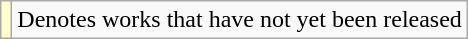<table class="wikitable">
<tr>
<td style="background:#FFFFCC;"></td>
<td>Denotes works that have not yet been released</td>
</tr>
</table>
